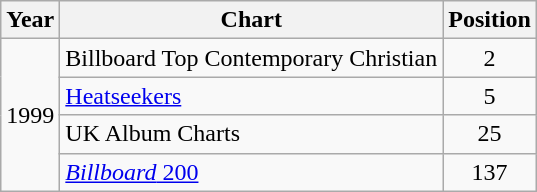<table class="wikitable">
<tr>
<th>Year</th>
<th>Chart</th>
<th>Position</th>
</tr>
<tr>
<td rowspan="4">1999</td>
<td>Billboard Top Contemporary Christian</td>
<td align="center">2</td>
</tr>
<tr>
<td><a href='#'>Heatseekers</a></td>
<td align="center">5</td>
</tr>
<tr>
<td>UK Album Charts</td>
<td align="center">25</td>
</tr>
<tr>
<td><a href='#'><em>Billboard</em> 200</a></td>
<td align="center">137</td>
</tr>
</table>
